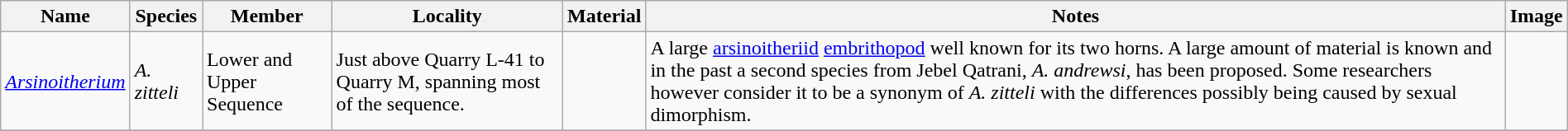<table class="wikitable" align="center" width="100%">
<tr>
<th>Name</th>
<th>Species</th>
<th>Member</th>
<th>Locality</th>
<th>Material</th>
<th>Notes</th>
<th>Image</th>
</tr>
<tr>
<td><em><a href='#'>Arsinoitherium</a></em></td>
<td><em>A. zitteli</em></td>
<td>Lower and Upper Sequence</td>
<td>Just above Quarry L-41 to Quarry M, spanning most of the sequence.</td>
<td></td>
<td>A large <a href='#'>arsinoitheriid</a> <a href='#'>embrithopod</a> well known for its two horns. A large amount of material is known and in the past a second species from Jebel Qatrani, <em>A. andrewsi</em>, has been proposed. Some researchers however consider it to be a synonym of <em>A. zitteli</em> with the differences possibly being caused by sexual dimorphism.</td>
<td></td>
</tr>
<tr>
</tr>
</table>
